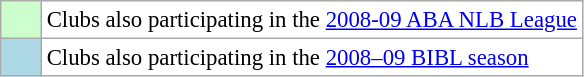<table class="wikitable" style="font-size: 95%;text-align:center;">
<tr>
<td style="background: #ccffcc;" width="20"></td>
<td bgcolor="#ffffff" align="left">Clubs also participating in the <a href='#'>2008-09 ABA NLB League</a></td>
</tr>
<tr>
<td style="background: lightblue;" width="20"></td>
<td bgcolor="#ffffff" align="left">Clubs also participating in the <a href='#'>2008–09 BIBL season</a></td>
</tr>
</table>
